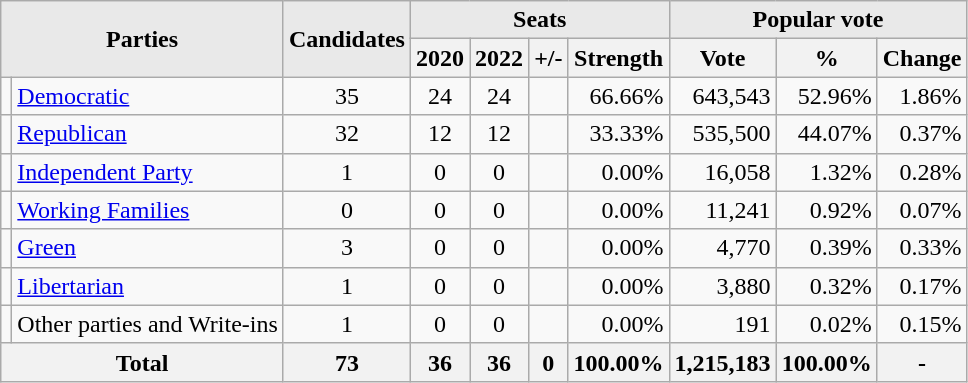<table class=wikitable>
<tr>
<th style="background-color:#E9E9E9" align=center rowspan= 2 colspan=2>Parties</th>
<th style="background-color:#E9E9E9" align=center rowspan= 2>Candidates</th>
<th style="background-color:#E9E9E9" align=center colspan=4>Seats</th>
<th style="background-color:#E9E9E9" align=center colspan=3>Popular vote</th>
</tr>
<tr>
<th align=center>2020</th>
<th align=center>2022</th>
<th align=center>+/-</th>
<th align=center>Strength</th>
<th align=center>Vote</th>
<th align=center>%</th>
<th align=center>Change</th>
</tr>
<tr>
<td></td>
<td align=left><a href='#'>Democratic</a></td>
<td align=center>35</td>
<td align=center >24</td>
<td align=center >24</td>
<td align=center></td>
<td align=right >66.66%</td>
<td align=right >643,543</td>
<td align=right >52.96%</td>
<td align=right> 1.86%</td>
</tr>
<tr>
<td></td>
<td align=left><a href='#'>Republican</a></td>
<td align=center>32</td>
<td align=center>12</td>
<td align=center>12</td>
<td align=center></td>
<td align=right>33.33%</td>
<td align=right>535,500</td>
<td align=right>44.07%</td>
<td align=right> 0.37%</td>
</tr>
<tr>
<td></td>
<td><a href='#'>Independent Party</a></td>
<td align=center>1</td>
<td align=center>0</td>
<td align=center>0</td>
<td align=center><br></td>
<td align=right>0.00%</td>
<td align=right>16,058</td>
<td align=right>1.32%</td>
<td align=right> 0.28%</td>
</tr>
<tr>
<td></td>
<td align=left><a href='#'>Working Families</a></td>
<td align=center>0</td>
<td align=center>0</td>
<td align=center>0</td>
<td align=center><br></td>
<td align=right>0.00%</td>
<td align=right>11,241</td>
<td align=right>0.92%</td>
<td align=right> 0.07%</td>
</tr>
<tr>
<td></td>
<td align=left><a href='#'>Green</a></td>
<td align=center>3</td>
<td align=center>0</td>
<td align=center>0</td>
<td align=center><br></td>
<td align=right>0.00%</td>
<td align=right>4,770</td>
<td align=right>0.39%</td>
<td align=right> 0.33%</td>
</tr>
<tr>
<td></td>
<td align=left><a href='#'>Libertarian</a></td>
<td align=center>1</td>
<td align=center>0</td>
<td align=center>0</td>
<td align=center><br></td>
<td align=right>0.00%</td>
<td align=right>3,880</td>
<td align=right>0.32%</td>
<td align=right> 0.17%</td>
</tr>
<tr>
<td></td>
<td align=left>Other parties and Write-ins</td>
<td align=center>1</td>
<td align=center>0</td>
<td align=center>0</td>
<td align=center><br></td>
<td align=right>0.00%</td>
<td align=right>191</td>
<td align=right>0.02%</td>
<td align=right> 0.15%</td>
</tr>
<tr>
<th align=center colspan="2">Total</th>
<th align=center>73</th>
<th align=center>36</th>
<th align=center>36</th>
<th align=center>0</th>
<th align=center>100.00%</th>
<th align=center>1,215,183</th>
<th align=center>100.00%</th>
<th align=center>-</th>
</tr>
</table>
